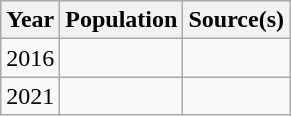<table class="wikitable plainrowheaders">
<tr>
<th scope="col">Year</th>
<th scope="col">Population</th>
<th scope="col">Source(s)</th>
</tr>
<tr>
<td>2016</td>
<td align=right></td>
<td></td>
</tr>
<tr>
<td>2021</td>
<td align=right></td>
<td></td>
</tr>
</table>
